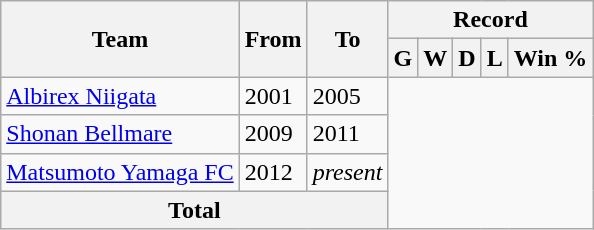<table class="wikitable" style="text-align: center">
<tr>
<th rowspan="2">Team</th>
<th rowspan="2">From</th>
<th rowspan="2">To</th>
<th colspan="5">Record</th>
</tr>
<tr>
<th>G</th>
<th>W</th>
<th>D</th>
<th>L</th>
<th>Win %</th>
</tr>
<tr>
<td align="left"><a href='#'>Albirex Niigata</a></td>
<td align="left">2001</td>
<td align="left">2005<br></td>
</tr>
<tr>
<td align="left"><a href='#'>Shonan Bellmare</a></td>
<td align="left">2009</td>
<td align="left">2011<br></td>
</tr>
<tr>
<td align="left"><a href='#'>Matsumoto Yamaga FC</a></td>
<td align="left">2012</td>
<td align="left"><em>present</em><br></td>
</tr>
<tr>
<th colspan="3">Total<br></th>
</tr>
</table>
